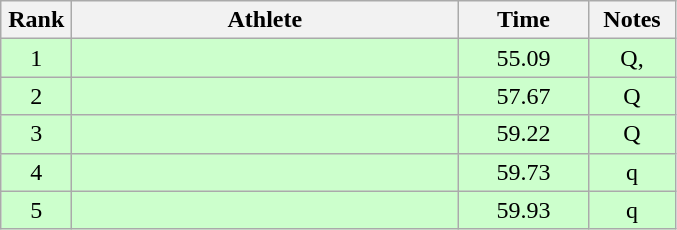<table class="wikitable" style="text-align:center">
<tr>
<th width=40>Rank</th>
<th width=250>Athlete</th>
<th width=80>Time</th>
<th width=50>Notes</th>
</tr>
<tr bgcolor=ccffcc>
<td>1</td>
<td align=left></td>
<td>55.09</td>
<td>Q, </td>
</tr>
<tr bgcolor=ccffcc>
<td>2</td>
<td align=left></td>
<td>57.67</td>
<td>Q</td>
</tr>
<tr bgcolor=ccffcc>
<td>3</td>
<td align=left></td>
<td>59.22</td>
<td>Q</td>
</tr>
<tr bgcolor=ccffcc>
<td>4</td>
<td align=left></td>
<td>59.73</td>
<td>q</td>
</tr>
<tr bgcolor=ccffcc>
<td>5</td>
<td align=left></td>
<td>59.93</td>
<td>q</td>
</tr>
</table>
